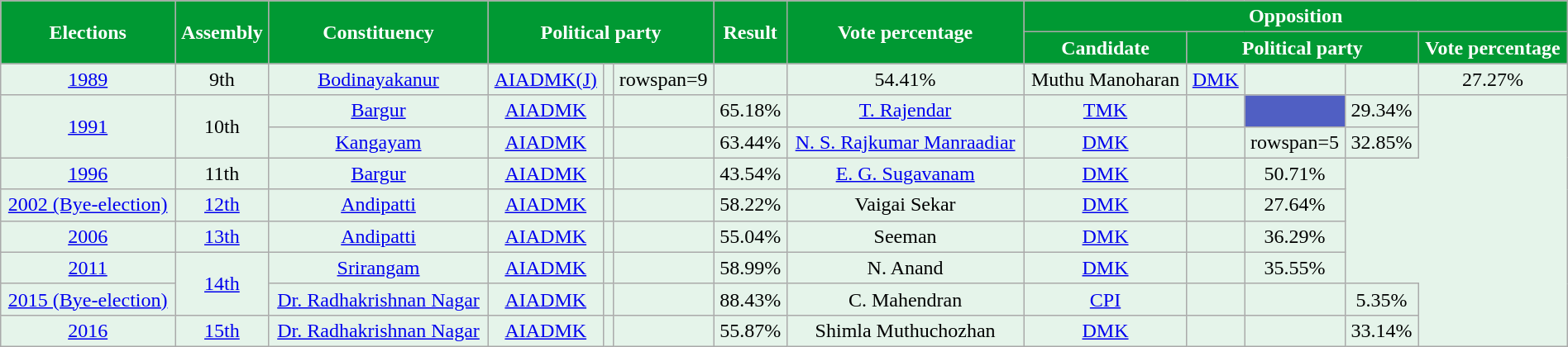<table class="wikitable sortable" style="width:100%;background:#E5F4EA;text-align:center">
<tr>
<th style="background-color:#009933;color:white"rowspan=2>Elections</th>
<th style="background-color:#009933;color:white"rowspan=2>Assembly</th>
<th style="background-color:#009933;color:white"rowspan=2>Constituency</th>
<th style="background-color:#009933;color:white"colspan=3 rowspan=2>Political party</th>
<th style="background-color:#009933;color:white"rowspan=2>Result</th>
<th style="background-color:#009933;color:white"rowspan=2>Vote percentage</th>
<th style="background-color:#009933;color:white"colspan=5>Opposition</th>
</tr>
<tr>
<th style="background-color:#009933;color:white">Candidate</th>
<th style="background-color:#009933;color:white"colspan=3>Political party</th>
<th style="background-color:#009933;color:white">Vote percentage</th>
</tr>
<tr>
<td><a href='#'>1989</a></td>
<td>9th</td>
<td><a href='#'>Bodinayakanur</a></td>
<td><a href='#'>AIADMK(J)</a></td>
<td></td>
<td>rowspan=9 </td>
<td></td>
<td>54.41%</td>
<td>Muthu Manoharan</td>
<td><a href='#'>DMK</a></td>
<td></td>
<td></td>
<td>27.27%</td>
</tr>
<tr>
<td rowspan=2><a href='#'>1991</a></td>
<td rowspan=2>10th</td>
<td><a href='#'>Bargur</a></td>
<td><a href='#'>AIADMK</a></td>
<td></td>
<td></td>
<td>65.18%</td>
<td><a href='#'>T. Rajendar</a></td>
<td><a href='#'>TMK</a></td>
<td></td>
<td style="background-color:#505FC3"></td>
<td>29.34%</td>
</tr>
<tr>
<td><a href='#'>Kangayam</a></td>
<td><a href='#'>AIADMK</a></td>
<td></td>
<td></td>
<td>63.44%</td>
<td><a href='#'>N. S. Rajkumar Manraadiar</a></td>
<td><a href='#'>DMK</a></td>
<td></td>
<td>rowspan=5 </td>
<td>32.85%</td>
</tr>
<tr>
<td><a href='#'>1996</a></td>
<td>11th</td>
<td><a href='#'>Bargur</a></td>
<td><a href='#'>AIADMK</a></td>
<td></td>
<td></td>
<td>43.54%</td>
<td><a href='#'>E. G. Sugavanam</a></td>
<td><a href='#'>DMK</a></td>
<td></td>
<td>50.71%</td>
</tr>
<tr>
<td><a href='#'>2002 (Bye-election)</a></td>
<td><a href='#'>12th</a></td>
<td><a href='#'>Andipatti</a></td>
<td><a href='#'>AIADMK</a></td>
<td></td>
<td></td>
<td>58.22%</td>
<td>Vaigai Sekar</td>
<td><a href='#'>DMK</a></td>
<td></td>
<td>27.64%</td>
</tr>
<tr>
<td><a href='#'>2006</a></td>
<td><a href='#'>13th</a></td>
<td><a href='#'>Andipatti</a></td>
<td><a href='#'>AIADMK</a></td>
<td></td>
<td></td>
<td>55.04%</td>
<td>Seeman</td>
<td><a href='#'>DMK</a></td>
<td></td>
<td>36.29%</td>
</tr>
<tr>
<td><a href='#'>2011</a></td>
<td rowspan=2><a href='#'>14th</a></td>
<td><a href='#'>Srirangam</a></td>
<td><a href='#'>AIADMK</a></td>
<td></td>
<td></td>
<td>58.99%</td>
<td>N. Anand</td>
<td><a href='#'>DMK</a></td>
<td></td>
<td>35.55%</td>
</tr>
<tr>
<td><a href='#'>2015 (Bye-election)</a></td>
<td><a href='#'>Dr. Radhakrishnan Nagar</a></td>
<td><a href='#'>AIADMK</a></td>
<td></td>
<td></td>
<td>88.43%</td>
<td>C. Mahendran</td>
<td><a href='#'>CPI</a></td>
<td></td>
<td></td>
<td>5.35%</td>
</tr>
<tr>
<td><a href='#'>2016</a></td>
<td><a href='#'>15th</a></td>
<td><a href='#'>Dr. Radhakrishnan Nagar</a></td>
<td><a href='#'>AIADMK</a></td>
<td></td>
<td></td>
<td>55.87%</td>
<td>Shimla Muthuchozhan</td>
<td><a href='#'>DMK</a></td>
<td></td>
<td></td>
<td>33.14%</td>
</tr>
</table>
